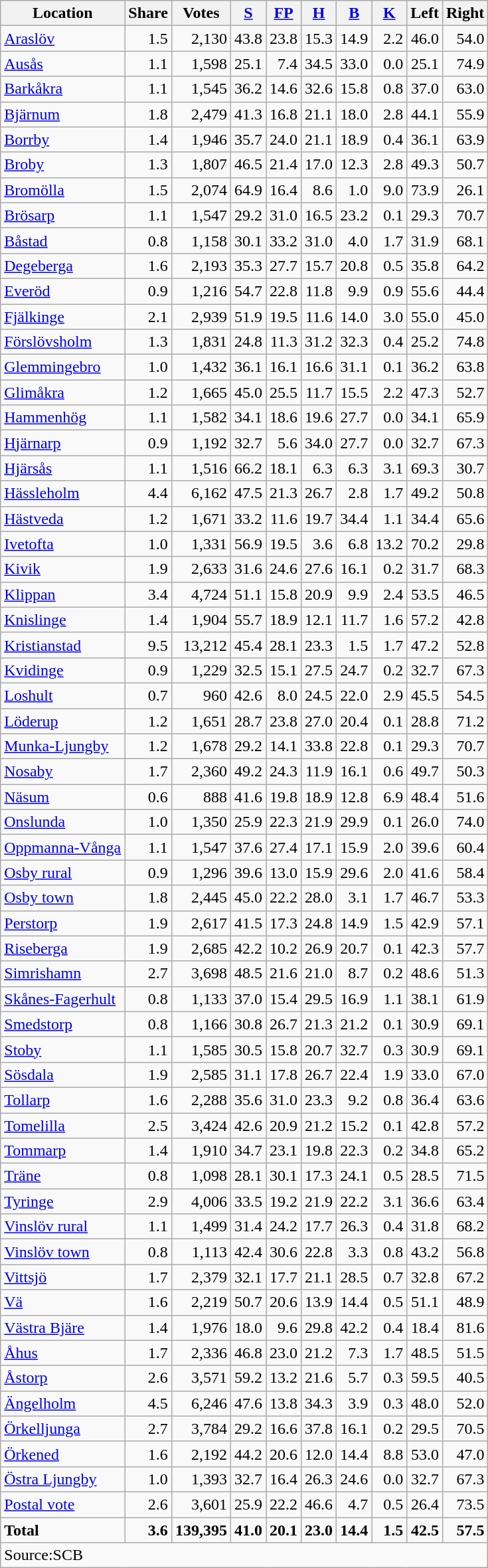<table class="wikitable sortable" style=text-align:right>
<tr>
<th>Location</th>
<th>Share</th>
<th>Votes</th>
<th><a href='#'>S</a></th>
<th><a href='#'>FP</a></th>
<th><a href='#'>H</a></th>
<th><a href='#'>B</a></th>
<th><a href='#'>K</a></th>
<th>Left</th>
<th>Right</th>
</tr>
<tr>
<td align=left><a href='#'>Araslöv</a></td>
<td>1.5</td>
<td>2,130</td>
<td>43.8</td>
<td>23.8</td>
<td>15.3</td>
<td>14.9</td>
<td>2.2</td>
<td>46.0</td>
<td>54.0</td>
</tr>
<tr>
<td align=left><a href='#'>Ausås</a></td>
<td>1.1</td>
<td>1,598</td>
<td>25.1</td>
<td>7.4</td>
<td>34.5</td>
<td>33.0</td>
<td>0.0</td>
<td>25.1</td>
<td>74.9</td>
</tr>
<tr>
<td align=left><a href='#'>Barkåkra</a></td>
<td>1.1</td>
<td>1,545</td>
<td>36.2</td>
<td>14.6</td>
<td>32.6</td>
<td>15.8</td>
<td>0.8</td>
<td>37.0</td>
<td>63.0</td>
</tr>
<tr>
<td align=left><a href='#'>Bjärnum</a></td>
<td>1.8</td>
<td>2,479</td>
<td>41.3</td>
<td>16.8</td>
<td>21.1</td>
<td>18.0</td>
<td>2.8</td>
<td>44.1</td>
<td>55.9</td>
</tr>
<tr>
<td align=left><a href='#'>Borrby</a></td>
<td>1.4</td>
<td>1,946</td>
<td>35.7</td>
<td>24.0</td>
<td>21.1</td>
<td>18.9</td>
<td>0.4</td>
<td>36.1</td>
<td>63.9</td>
</tr>
<tr>
<td align=left><a href='#'>Broby</a></td>
<td>1.3</td>
<td>1,807</td>
<td>46.5</td>
<td>21.4</td>
<td>17.0</td>
<td>12.3</td>
<td>2.8</td>
<td>49.3</td>
<td>50.7</td>
</tr>
<tr>
<td align=left><a href='#'>Bromölla</a></td>
<td>1.5</td>
<td>2,074</td>
<td>64.9</td>
<td>16.4</td>
<td>8.6</td>
<td>1.0</td>
<td>9.0</td>
<td>73.9</td>
<td>26.1</td>
</tr>
<tr>
<td align=left><a href='#'>Brösarp</a></td>
<td>1.1</td>
<td>1,547</td>
<td>29.2</td>
<td>31.0</td>
<td>16.5</td>
<td>23.2</td>
<td>0.1</td>
<td>29.3</td>
<td>70.7</td>
</tr>
<tr>
<td align=left><a href='#'>Båstad</a></td>
<td>0.8</td>
<td>1,158</td>
<td>30.1</td>
<td>33.2</td>
<td>31.0</td>
<td>4.0</td>
<td>1.7</td>
<td>31.9</td>
<td>68.1</td>
</tr>
<tr>
<td align=left><a href='#'>Degeberga</a></td>
<td>1.6</td>
<td>2,193</td>
<td>35.3</td>
<td>27.7</td>
<td>15.7</td>
<td>20.8</td>
<td>0.5</td>
<td>35.8</td>
<td>64.2</td>
</tr>
<tr>
<td align=left><a href='#'>Everöd</a></td>
<td>0.9</td>
<td>1,216</td>
<td>54.7</td>
<td>22.8</td>
<td>11.8</td>
<td>9.9</td>
<td>0.9</td>
<td>55.6</td>
<td>44.4</td>
</tr>
<tr>
<td align=left><a href='#'>Fjälkinge</a></td>
<td>2.1</td>
<td>2,939</td>
<td>51.9</td>
<td>19.5</td>
<td>11.6</td>
<td>14.0</td>
<td>3.0</td>
<td>55.0</td>
<td>45.0</td>
</tr>
<tr>
<td align=left><a href='#'>Förslövsholm</a></td>
<td>1.3</td>
<td>1,831</td>
<td>24.8</td>
<td>11.3</td>
<td>31.2</td>
<td>32.3</td>
<td>0.4</td>
<td>25.2</td>
<td>74.8</td>
</tr>
<tr>
<td align=left><a href='#'>Glemmingebro</a></td>
<td>1.0</td>
<td>1,432</td>
<td>36.1</td>
<td>16.1</td>
<td>16.6</td>
<td>31.1</td>
<td>0.1</td>
<td>36.2</td>
<td>63.8</td>
</tr>
<tr>
<td align=left><a href='#'>Glimåkra</a></td>
<td>1.2</td>
<td>1,665</td>
<td>45.0</td>
<td>25.5</td>
<td>11.7</td>
<td>15.5</td>
<td>2.2</td>
<td>47.3</td>
<td>52.7</td>
</tr>
<tr>
<td align=left><a href='#'>Hammenhög</a></td>
<td>1.1</td>
<td>1,582</td>
<td>34.1</td>
<td>18.6</td>
<td>19.6</td>
<td>27.7</td>
<td>0.0</td>
<td>34.1</td>
<td>65.9</td>
</tr>
<tr>
<td align=left><a href='#'>Hjärnarp</a></td>
<td>0.9</td>
<td>1,192</td>
<td>32.7</td>
<td>5.6</td>
<td>34.0</td>
<td>27.7</td>
<td>0.0</td>
<td>32.7</td>
<td>67.3</td>
</tr>
<tr>
<td align=left><a href='#'>Hjärsås</a></td>
<td>1.1</td>
<td>1,516</td>
<td>66.2</td>
<td>18.1</td>
<td>6.3</td>
<td>6.3</td>
<td>3.1</td>
<td>69.3</td>
<td>30.7</td>
</tr>
<tr>
<td align=left><a href='#'>Hässleholm</a></td>
<td>4.4</td>
<td>6,162</td>
<td>47.5</td>
<td>21.3</td>
<td>26.7</td>
<td>2.8</td>
<td>1.7</td>
<td>49.2</td>
<td>50.8</td>
</tr>
<tr>
<td align=left><a href='#'>Hästveda</a></td>
<td>1.2</td>
<td>1,671</td>
<td>33.2</td>
<td>11.6</td>
<td>19.7</td>
<td>34.4</td>
<td>1.1</td>
<td>34.4</td>
<td>65.6</td>
</tr>
<tr>
<td align=left><a href='#'>Ivetofta</a></td>
<td>1.0</td>
<td>1,331</td>
<td>56.9</td>
<td>19.5</td>
<td>3.6</td>
<td>6.8</td>
<td>13.2</td>
<td>70.2</td>
<td>29.8</td>
</tr>
<tr>
<td align=left><a href='#'>Kivik</a></td>
<td>1.9</td>
<td>2,633</td>
<td>31.6</td>
<td>24.6</td>
<td>27.6</td>
<td>16.1</td>
<td>0.2</td>
<td>31.7</td>
<td>68.3</td>
</tr>
<tr>
<td align=left><a href='#'>Klippan</a></td>
<td>3.4</td>
<td>4,724</td>
<td>51.1</td>
<td>15.8</td>
<td>20.9</td>
<td>9.9</td>
<td>2.4</td>
<td>53.5</td>
<td>46.5</td>
</tr>
<tr>
<td align=left><a href='#'>Knislinge</a></td>
<td>1.4</td>
<td>1,904</td>
<td>55.7</td>
<td>18.9</td>
<td>12.1</td>
<td>11.7</td>
<td>1.6</td>
<td>57.2</td>
<td>42.8</td>
</tr>
<tr>
<td align=left><a href='#'>Kristianstad</a></td>
<td>9.5</td>
<td>13,212</td>
<td>45.4</td>
<td>28.1</td>
<td>23.3</td>
<td>1.5</td>
<td>1.7</td>
<td>47.2</td>
<td>52.8</td>
</tr>
<tr>
<td align=left><a href='#'>Kvidinge</a></td>
<td>0.9</td>
<td>1,229</td>
<td>32.5</td>
<td>15.1</td>
<td>27.5</td>
<td>24.7</td>
<td>0.2</td>
<td>32.7</td>
<td>67.3</td>
</tr>
<tr>
<td align=left><a href='#'>Loshult</a></td>
<td>0.7</td>
<td>960</td>
<td>42.6</td>
<td>8.0</td>
<td>24.5</td>
<td>22.0</td>
<td>2.9</td>
<td>45.5</td>
<td>54.5</td>
</tr>
<tr>
<td align=left><a href='#'>Löderup</a></td>
<td>1.2</td>
<td>1,651</td>
<td>28.7</td>
<td>23.8</td>
<td>27.0</td>
<td>20.4</td>
<td>0.1</td>
<td>28.8</td>
<td>71.2</td>
</tr>
<tr>
<td align=left><a href='#'>Munka-Ljungby</a></td>
<td>1.2</td>
<td>1,678</td>
<td>29.2</td>
<td>14.1</td>
<td>33.8</td>
<td>22.8</td>
<td>0.1</td>
<td>29.3</td>
<td>70.7</td>
</tr>
<tr>
<td align=left><a href='#'>Nosaby</a></td>
<td>1.7</td>
<td>2,360</td>
<td>49.2</td>
<td>24.3</td>
<td>11.9</td>
<td>16.1</td>
<td>0.6</td>
<td>49.7</td>
<td>50.3</td>
</tr>
<tr>
<td align=left><a href='#'>Näsum</a></td>
<td>0.6</td>
<td>888</td>
<td>41.6</td>
<td>19.8</td>
<td>18.9</td>
<td>12.8</td>
<td>6.9</td>
<td>48.4</td>
<td>51.6</td>
</tr>
<tr>
<td align=left><a href='#'>Onslunda</a></td>
<td>1.0</td>
<td>1,350</td>
<td>25.9</td>
<td>22.3</td>
<td>21.9</td>
<td>29.9</td>
<td>0.1</td>
<td>26.0</td>
<td>74.0</td>
</tr>
<tr>
<td align=left><a href='#'>Oppmanna-Vånga</a></td>
<td>1.1</td>
<td>1,547</td>
<td>37.6</td>
<td>27.4</td>
<td>17.1</td>
<td>15.9</td>
<td>2.0</td>
<td>39.6</td>
<td>60.4</td>
</tr>
<tr>
<td align=left><a href='#'>Osby rural</a></td>
<td>0.9</td>
<td>1,296</td>
<td>39.6</td>
<td>13.0</td>
<td>15.9</td>
<td>29.6</td>
<td>2.0</td>
<td>41.6</td>
<td>58.4</td>
</tr>
<tr>
<td align=left><a href='#'>Osby town</a></td>
<td>1.8</td>
<td>2,445</td>
<td>45.0</td>
<td>22.2</td>
<td>28.0</td>
<td>3.1</td>
<td>1.7</td>
<td>46.7</td>
<td>53.3</td>
</tr>
<tr>
<td align=left><a href='#'>Perstorp</a></td>
<td>1.9</td>
<td>2,617</td>
<td>41.5</td>
<td>17.3</td>
<td>24.8</td>
<td>14.9</td>
<td>1.5</td>
<td>42.9</td>
<td>57.1</td>
</tr>
<tr>
<td align=left><a href='#'>Riseberga</a></td>
<td>1.9</td>
<td>2,685</td>
<td>42.2</td>
<td>10.2</td>
<td>26.9</td>
<td>20.7</td>
<td>0.1</td>
<td>42.3</td>
<td>57.7</td>
</tr>
<tr>
<td align=left><a href='#'>Simrishamn</a></td>
<td>2.7</td>
<td>3,698</td>
<td>48.5</td>
<td>21.6</td>
<td>21.0</td>
<td>8.7</td>
<td>0.2</td>
<td>48.6</td>
<td>51.3</td>
</tr>
<tr>
<td align=left><a href='#'>Skånes-Fagerhult</a></td>
<td>0.8</td>
<td>1,133</td>
<td>37.0</td>
<td>15.4</td>
<td>29.5</td>
<td>16.9</td>
<td>1.1</td>
<td>38.1</td>
<td>61.9</td>
</tr>
<tr>
<td align=left><a href='#'>Smedstorp</a></td>
<td>0.8</td>
<td>1,166</td>
<td>30.8</td>
<td>26.7</td>
<td>21.3</td>
<td>21.2</td>
<td>0.1</td>
<td>30.9</td>
<td>69.1</td>
</tr>
<tr>
<td align=left><a href='#'>Stoby</a></td>
<td>1.1</td>
<td>1,585</td>
<td>30.5</td>
<td>15.8</td>
<td>20.7</td>
<td>32.7</td>
<td>0.3</td>
<td>30.9</td>
<td>69.1</td>
</tr>
<tr>
<td align=left><a href='#'>Sösdala</a></td>
<td>1.9</td>
<td>2,585</td>
<td>31.1</td>
<td>17.8</td>
<td>26.7</td>
<td>22.4</td>
<td>1.9</td>
<td>33.0</td>
<td>67.0</td>
</tr>
<tr>
<td align=left><a href='#'>Tollarp</a></td>
<td>1.6</td>
<td>2,288</td>
<td>35.6</td>
<td>31.0</td>
<td>23.3</td>
<td>9.2</td>
<td>0.8</td>
<td>36.4</td>
<td>63.6</td>
</tr>
<tr>
<td align=left><a href='#'>Tomelilla</a></td>
<td>2.5</td>
<td>3,424</td>
<td>42.6</td>
<td>20.9</td>
<td>21.2</td>
<td>15.2</td>
<td>0.1</td>
<td>42.8</td>
<td>57.2</td>
</tr>
<tr>
<td align=left><a href='#'>Tommarp</a></td>
<td>1.4</td>
<td>1,910</td>
<td>34.7</td>
<td>23.1</td>
<td>19.8</td>
<td>22.3</td>
<td>0.2</td>
<td>34.8</td>
<td>65.2</td>
</tr>
<tr>
<td align=left><a href='#'>Träne</a></td>
<td>0.8</td>
<td>1,098</td>
<td>28.1</td>
<td>30.1</td>
<td>17.3</td>
<td>24.1</td>
<td>0.5</td>
<td>28.5</td>
<td>71.5</td>
</tr>
<tr>
<td align=left><a href='#'>Tyringe</a></td>
<td>2.9</td>
<td>4,006</td>
<td>33.5</td>
<td>19.2</td>
<td>21.9</td>
<td>22.2</td>
<td>3.1</td>
<td>36.6</td>
<td>63.4</td>
</tr>
<tr>
<td align=left><a href='#'>Vinslöv rural</a></td>
<td>1.1</td>
<td>1,499</td>
<td>31.4</td>
<td>24.2</td>
<td>17.7</td>
<td>26.3</td>
<td>0.4</td>
<td>31.8</td>
<td>68.2</td>
</tr>
<tr>
<td align=left><a href='#'>Vinslöv town</a></td>
<td>0.8</td>
<td>1,113</td>
<td>42.4</td>
<td>30.6</td>
<td>22.8</td>
<td>3.3</td>
<td>0.8</td>
<td>43.2</td>
<td>56.8</td>
</tr>
<tr>
<td align=left><a href='#'>Vittsjö</a></td>
<td>1.7</td>
<td>2,379</td>
<td>32.1</td>
<td>17.7</td>
<td>21.1</td>
<td>28.5</td>
<td>0.7</td>
<td>32.8</td>
<td>67.2</td>
</tr>
<tr>
<td align=left><a href='#'>Vä</a></td>
<td>1.6</td>
<td>2,219</td>
<td>50.7</td>
<td>20.6</td>
<td>13.9</td>
<td>14.4</td>
<td>0.5</td>
<td>51.1</td>
<td>48.9</td>
</tr>
<tr>
<td align=left><a href='#'>Västra Bjäre</a></td>
<td>1.4</td>
<td>1,976</td>
<td>18.0</td>
<td>9.6</td>
<td>29.8</td>
<td>42.2</td>
<td>0.4</td>
<td>18.4</td>
<td>81.6</td>
</tr>
<tr>
<td align=left><a href='#'>Åhus</a></td>
<td>1.7</td>
<td>2,336</td>
<td>46.8</td>
<td>23.0</td>
<td>21.2</td>
<td>7.3</td>
<td>1.7</td>
<td>48.5</td>
<td>51.5</td>
</tr>
<tr>
<td align=left><a href='#'>Åstorp</a></td>
<td>2.6</td>
<td>3,571</td>
<td>59.2</td>
<td>13.2</td>
<td>21.6</td>
<td>5.7</td>
<td>0.3</td>
<td>59.5</td>
<td>40.5</td>
</tr>
<tr>
<td align=left><a href='#'>Ängelholm</a></td>
<td>4.5</td>
<td>6,246</td>
<td>47.6</td>
<td>13.8</td>
<td>34.3</td>
<td>3.9</td>
<td>0.3</td>
<td>48.0</td>
<td>52.0</td>
</tr>
<tr>
<td align=left><a href='#'>Örkelljunga</a></td>
<td>2.7</td>
<td>3,784</td>
<td>29.2</td>
<td>16.6</td>
<td>37.8</td>
<td>16.1</td>
<td>0.2</td>
<td>29.5</td>
<td>70.5</td>
</tr>
<tr>
<td align=left><a href='#'>Örkened</a></td>
<td>1.6</td>
<td>2,192</td>
<td>44.2</td>
<td>20.6</td>
<td>12.0</td>
<td>14.4</td>
<td>8.8</td>
<td>53.0</td>
<td>47.0</td>
</tr>
<tr>
<td align=left><a href='#'>Östra Ljungby</a></td>
<td>1.0</td>
<td>1,393</td>
<td>32.7</td>
<td>16.4</td>
<td>26.3</td>
<td>24.6</td>
<td>0.0</td>
<td>32.7</td>
<td>67.3</td>
</tr>
<tr>
<td align=left><a href='#'>Postal vote</a></td>
<td>2.6</td>
<td>3,601</td>
<td>25.9</td>
<td>22.2</td>
<td>46.6</td>
<td>4.7</td>
<td>0.5</td>
<td>26.4</td>
<td>73.5</td>
</tr>
<tr>
<td align=left><strong>Total</strong></td>
<td><strong>3.6</strong></td>
<td><strong>139,395</strong></td>
<td><strong>41.0</strong></td>
<td><strong>20.1</strong></td>
<td><strong>23.0</strong></td>
<td><strong>14.4</strong></td>
<td><strong>1.5</strong></td>
<td><strong>42.5</strong></td>
<td><strong>57.5</strong></td>
</tr>
<tr>
<td align=left colspan=10>Source:SCB </td>
</tr>
</table>
